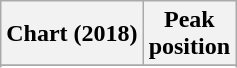<table class="wikitable plainrowheaders">
<tr>
<th>Chart (2018)</th>
<th>Peak<br>position</th>
</tr>
<tr>
</tr>
<tr>
</tr>
<tr>
</tr>
<tr>
</tr>
<tr>
</tr>
<tr>
</tr>
<tr>
</tr>
<tr>
</tr>
<tr>
</tr>
<tr>
</tr>
<tr>
</tr>
</table>
